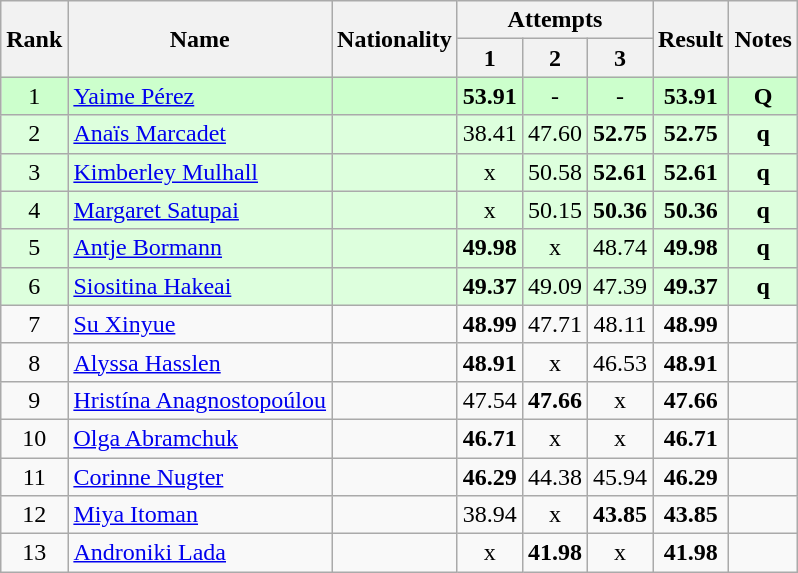<table class="wikitable sortable" style="text-align:center">
<tr>
<th rowspan=2>Rank</th>
<th rowspan=2>Name</th>
<th rowspan=2>Nationality</th>
<th colspan=3>Attempts</th>
<th rowspan=2>Result</th>
<th rowspan=2>Notes</th>
</tr>
<tr>
<th>1</th>
<th>2</th>
<th>3</th>
</tr>
<tr bgcolor=ccffcc>
<td>1</td>
<td align=left><a href='#'>Yaime Pérez</a></td>
<td align=left></td>
<td><strong>53.91</strong></td>
<td>-</td>
<td>-</td>
<td><strong>53.91</strong></td>
<td><strong>Q</strong></td>
</tr>
<tr bgcolor=ddffdd>
<td>2</td>
<td align=left><a href='#'>Anaïs Marcadet</a></td>
<td align=left></td>
<td>38.41</td>
<td>47.60</td>
<td><strong>52.75</strong></td>
<td><strong>52.75</strong></td>
<td><strong>q</strong></td>
</tr>
<tr bgcolor=ddffdd>
<td>3</td>
<td align=left><a href='#'>Kimberley Mulhall</a></td>
<td align=left></td>
<td>x</td>
<td>50.58</td>
<td><strong>52.61</strong></td>
<td><strong>52.61</strong></td>
<td><strong>q</strong></td>
</tr>
<tr bgcolor=ddffdd>
<td>4</td>
<td align=left><a href='#'>Margaret Satupai</a></td>
<td align=left></td>
<td>x</td>
<td>50.15</td>
<td><strong>50.36</strong></td>
<td><strong>50.36</strong></td>
<td><strong>q</strong></td>
</tr>
<tr bgcolor=ddffdd>
<td>5</td>
<td align=left><a href='#'>Antje Bormann</a></td>
<td align=left></td>
<td><strong>49.98</strong></td>
<td>x</td>
<td>48.74</td>
<td><strong>49.98</strong></td>
<td><strong>q</strong></td>
</tr>
<tr bgcolor=ddffdd>
<td>6</td>
<td align=left><a href='#'>Siositina Hakeai</a></td>
<td align=left></td>
<td><strong>49.37</strong></td>
<td>49.09</td>
<td>47.39</td>
<td><strong>49.37</strong></td>
<td><strong>q</strong></td>
</tr>
<tr>
<td>7</td>
<td align=left><a href='#'>Su Xinyue</a></td>
<td align=left></td>
<td><strong>48.99</strong></td>
<td>47.71</td>
<td>48.11</td>
<td><strong>48.99</strong></td>
<td></td>
</tr>
<tr>
<td>8</td>
<td align=left><a href='#'>Alyssa Hasslen</a></td>
<td align=left></td>
<td><strong>48.91</strong></td>
<td>x</td>
<td>46.53</td>
<td><strong>48.91</strong></td>
<td></td>
</tr>
<tr>
<td>9</td>
<td align=left><a href='#'>Hristína Anagnostopoúlou</a></td>
<td align=left></td>
<td>47.54</td>
<td><strong>47.66</strong></td>
<td>x</td>
<td><strong>47.66</strong></td>
<td></td>
</tr>
<tr>
<td>10</td>
<td align=left><a href='#'>Olga Abramchuk</a></td>
<td align=left></td>
<td><strong>46.71</strong></td>
<td>x</td>
<td>x</td>
<td><strong>46.71</strong></td>
<td></td>
</tr>
<tr>
<td>11</td>
<td align=left><a href='#'>Corinne Nugter</a></td>
<td align=left></td>
<td><strong>46.29</strong></td>
<td>44.38</td>
<td>45.94</td>
<td><strong>46.29</strong></td>
<td></td>
</tr>
<tr>
<td>12</td>
<td align=left><a href='#'>Miya Itoman</a></td>
<td align=left></td>
<td>38.94</td>
<td>x</td>
<td><strong>43.85</strong></td>
<td><strong>43.85</strong></td>
<td></td>
</tr>
<tr>
<td>13</td>
<td align=left><a href='#'>Androniki Lada</a></td>
<td align=left></td>
<td>x</td>
<td><strong>41.98</strong></td>
<td>x</td>
<td><strong>41.98</strong></td>
<td></td>
</tr>
</table>
